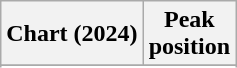<table class="wikitable sortable plainrowheaders" style="text-align:center">
<tr>
<th scope="col">Chart (2024)</th>
<th scope="col">Peak<br>position</th>
</tr>
<tr>
</tr>
<tr>
</tr>
</table>
